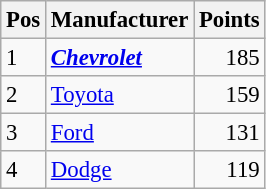<table class="wikitable" style="font-size: 95%;">
<tr>
<th>Pos</th>
<th>Manufacturer</th>
<th>Points</th>
</tr>
<tr>
<td>1</td>
<td><strong><em><a href='#'>Chevrolet</a></em></strong></td>
<td style="text-align:right;">185</td>
</tr>
<tr>
<td>2</td>
<td><a href='#'>Toyota</a></td>
<td style="text-align:right;">159</td>
</tr>
<tr>
<td>3</td>
<td><a href='#'>Ford</a></td>
<td style="text-align:right;">131</td>
</tr>
<tr>
<td>4</td>
<td><a href='#'>Dodge</a></td>
<td style="text-align:right;">119</td>
</tr>
</table>
